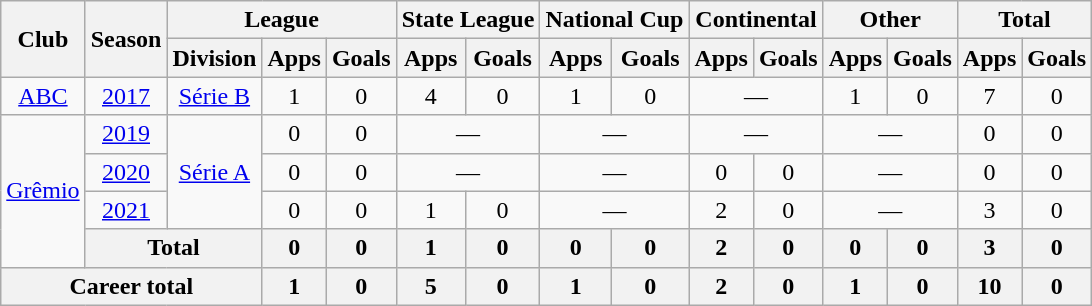<table class="wikitable" style="text-align: center">
<tr>
<th rowspan="2">Club</th>
<th rowspan="2">Season</th>
<th colspan="3">League</th>
<th colspan="2">State League</th>
<th colspan="2">National Cup</th>
<th colspan="2">Continental</th>
<th colspan="2">Other</th>
<th colspan="2">Total</th>
</tr>
<tr>
<th>Division</th>
<th>Apps</th>
<th>Goals</th>
<th>Apps</th>
<th>Goals</th>
<th>Apps</th>
<th>Goals</th>
<th>Apps</th>
<th>Goals</th>
<th>Apps</th>
<th>Goals</th>
<th>Apps</th>
<th>Goals</th>
</tr>
<tr>
<td><a href='#'>ABC</a></td>
<td><a href='#'>2017</a></td>
<td><a href='#'>Série B</a></td>
<td>1</td>
<td>0</td>
<td>4</td>
<td>0</td>
<td>1</td>
<td>0</td>
<td colspan="2">—</td>
<td>1</td>
<td>0</td>
<td>7</td>
<td>0</td>
</tr>
<tr>
<td rowspan=4><a href='#'>Grêmio</a></td>
<td><a href='#'>2019</a></td>
<td rowspan=3><a href='#'>Série A</a></td>
<td>0</td>
<td>0</td>
<td colspan="2">—</td>
<td colspan="2">—</td>
<td colspan="2">—</td>
<td colspan="2">—</td>
<td>0</td>
<td>0</td>
</tr>
<tr>
<td><a href='#'>2020</a></td>
<td>0</td>
<td>0</td>
<td colspan="2">—</td>
<td colspan="2">—</td>
<td>0</td>
<td>0</td>
<td colspan="2">—</td>
<td>0</td>
<td>0</td>
</tr>
<tr>
<td><a href='#'>2021</a></td>
<td>0</td>
<td>0</td>
<td>1</td>
<td>0</td>
<td colspan="2">—</td>
<td>2</td>
<td>0</td>
<td colspan="2">—</td>
<td>3</td>
<td>0</td>
</tr>
<tr>
<th colspan=2>Total</th>
<th>0</th>
<th>0</th>
<th>1</th>
<th>0</th>
<th>0</th>
<th>0</th>
<th>2</th>
<th>0</th>
<th>0</th>
<th>0</th>
<th>3</th>
<th>0</th>
</tr>
<tr>
<th colspan="3"><strong>Career total</strong></th>
<th>1</th>
<th>0</th>
<th>5</th>
<th>0</th>
<th>1</th>
<th>0</th>
<th>2</th>
<th>0</th>
<th>1</th>
<th>0</th>
<th>10</th>
<th>0</th>
</tr>
</table>
